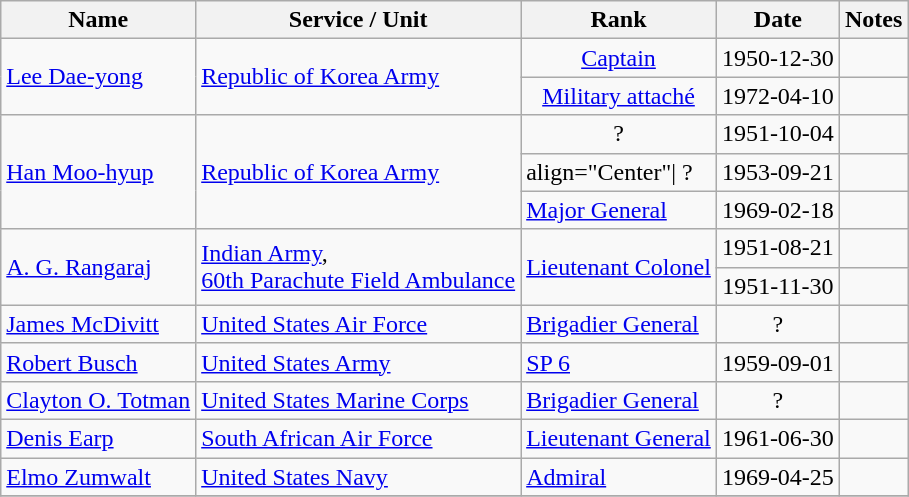<table class="wikitable sortable">
<tr>
<th>Name</th>
<th>Service / Unit</th>
<th>Rank</th>
<th>Date</th>
<th>Notes</th>
</tr>
<tr>
<td align="left" rowspan="2"><a href='#'>Lee Dae-yong</a></td>
<td align="left" rowspan="2"><a href='#'>Republic of Korea Army</a></td>
<td align="Center"><a href='#'>Captain</a></td>
<td align="Center">1950-12-30</td>
<td align="left"></td>
</tr>
<tr>
<td align="Center"><a href='#'>Military attaché</a></td>
<td align="Center">1972-04-10</td>
<td align="left"></td>
</tr>
<tr>
<td align="left" rowspan="3"><a href='#'>Han Moo-hyup</a></td>
<td align="left" rowspan="3"><a href='#'>Republic of Korea Army</a></td>
<td align="Center">?</td>
<td align="Center">1951-10-04</td>
<td align="left"></td>
</tr>
<tr>
<td align="left">align="Center"| ?</td>
<td align="Center">1953-09-21</td>
<td align="left"></td>
</tr>
<tr>
<td align="left"><a href='#'>Major General</a></td>
<td align="Center">1969-02-18</td>
<td align="left"></td>
</tr>
<tr>
<td align="left" rowspan="2"><a href='#'>A. G. Rangaraj</a></td>
<td align="left" rowspan="2"><a href='#'>Indian Army</a>,<br><a href='#'>60th Parachute Field Ambulance</a></td>
<td align="left" rowspan="2"><a href='#'>Lieutenant Colonel</a></td>
<td align="Center">1951-08-21</td>
<td align="left"></td>
</tr>
<tr>
<td align="Center">1951-11-30</td>
</tr>
<tr>
<td align="left"><a href='#'>James McDivitt</a></td>
<td align="left"><a href='#'>United States Air Force</a></td>
<td align="left"><a href='#'>Brigadier General</a></td>
<td align="Center">?</td>
<td align="left"></td>
</tr>
<tr>
<td align="left"><a href='#'>Robert Busch</a></td>
<td align="left"><a href='#'>United States Army</a></td>
<td align="left"><a href='#'>SP 6</a></td>
<td align="Center">1959-09-01</td>
<td align="left"></td>
</tr>
<tr>
<td align="left"><a href='#'>Clayton O. Totman</a></td>
<td align="left"><a href='#'>United States Marine Corps</a></td>
<td align="left"><a href='#'>Brigadier General</a></td>
<td align="Center">?</td>
<td align="left"></td>
</tr>
<tr>
<td align="left"><a href='#'>Denis Earp</a> </td>
<td align="left"><a href='#'>South African Air Force</a></td>
<td align="left"><a href='#'>Lieutenant General</a></td>
<td align="Center">1961-06-30</td>
<td align="left"></td>
</tr>
<tr>
<td align="left"><a href='#'>Elmo Zumwalt</a></td>
<td align="left"><a href='#'>United States Navy</a></td>
<td align="left"><a href='#'>Admiral</a></td>
<td align="Center">1969-04-25</td>
<td align="left"></td>
</tr>
<tr>
</tr>
</table>
